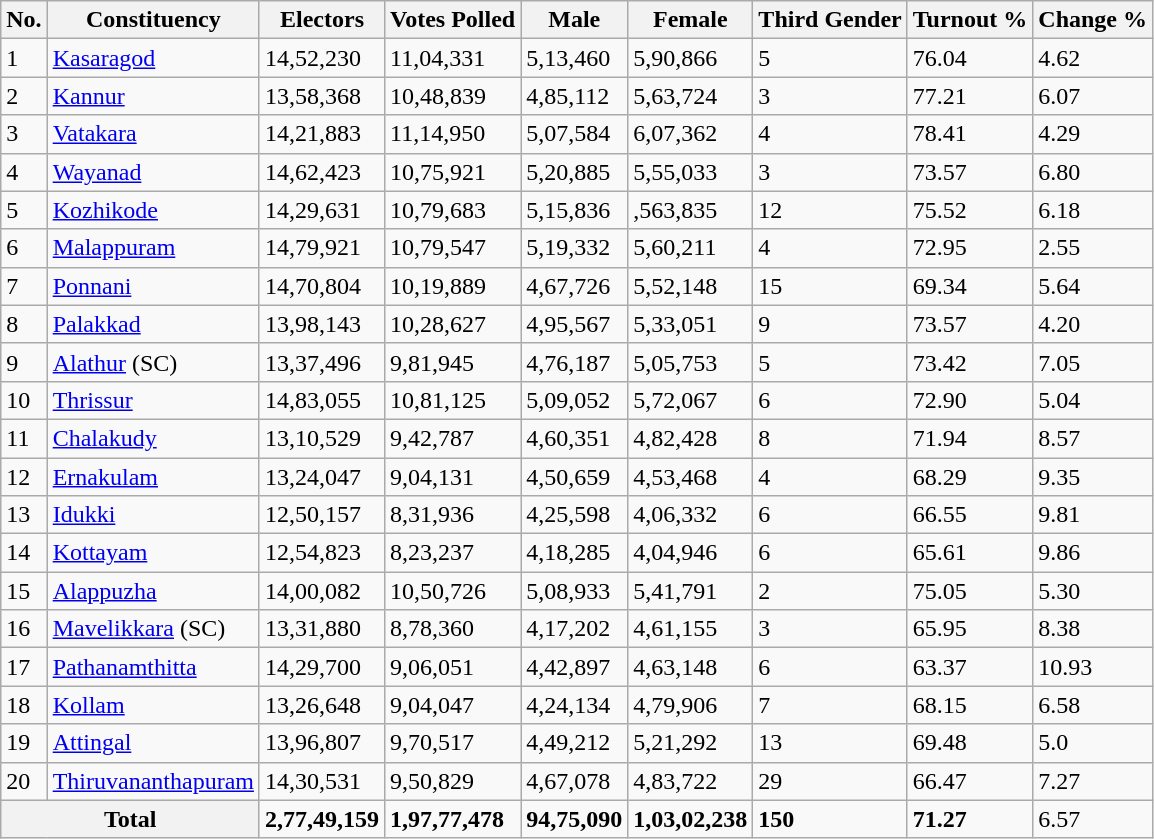<table class="wikitable sortable">
<tr>
<th>No.</th>
<th>Constituency</th>
<th>Electors</th>
<th>Votes Polled</th>
<th>Male</th>
<th>Female</th>
<th>Third Gender</th>
<th>Turnout %</th>
<th>Change %</th>
</tr>
<tr>
<td>1</td>
<td><a href='#'>Kasaragod</a></td>
<td>14,52,230</td>
<td>11,04,331</td>
<td>5,13,460</td>
<td>5,90,866</td>
<td>5</td>
<td>76.04</td>
<td> 4.62</td>
</tr>
<tr>
<td>2</td>
<td><a href='#'>Kannur</a></td>
<td>13,58,368</td>
<td>10,48,839</td>
<td>4,85,112</td>
<td>5,63,724</td>
<td>3</td>
<td>77.21</td>
<td> 6.07</td>
</tr>
<tr>
<td>3</td>
<td><a href='#'>Vatakara</a></td>
<td>14,21,883</td>
<td>11,14,950</td>
<td>5,07,584</td>
<td>6,07,362</td>
<td>4</td>
<td>78.41</td>
<td> 4.29</td>
</tr>
<tr>
<td>4</td>
<td><a href='#'>Wayanad</a></td>
<td>14,62,423</td>
<td>10,75,921</td>
<td>5,20,885</td>
<td>5,55,033</td>
<td>3</td>
<td>73.57</td>
<td> 6.80</td>
</tr>
<tr>
<td>5</td>
<td><a href='#'>Kozhikode</a></td>
<td>14,29,631</td>
<td>10,79,683</td>
<td>5,15,836</td>
<td>,563,835</td>
<td>12</td>
<td>75.52</td>
<td> 6.18</td>
</tr>
<tr>
<td>6</td>
<td><a href='#'>Malappuram</a></td>
<td>14,79,921</td>
<td>10,79,547</td>
<td>5,19,332</td>
<td>5,60,211</td>
<td>4</td>
<td>72.95</td>
<td> 2.55</td>
</tr>
<tr>
<td>7</td>
<td><a href='#'>Ponnani</a></td>
<td>14,70,804</td>
<td>10,19,889</td>
<td>4,67,726</td>
<td>5,52,148</td>
<td>15</td>
<td>69.34</td>
<td> 5.64</td>
</tr>
<tr>
<td>8</td>
<td><a href='#'>Palakkad</a></td>
<td>13,98,143</td>
<td>10,28,627</td>
<td>4,95,567</td>
<td>5,33,051</td>
<td>9</td>
<td>73.57</td>
<td> 4.20</td>
</tr>
<tr>
<td>9</td>
<td><a href='#'>Alathur</a> (SC)</td>
<td>13,37,496</td>
<td>9,81,945</td>
<td>4,76,187</td>
<td>5,05,753</td>
<td>5</td>
<td>73.42</td>
<td> 7.05</td>
</tr>
<tr>
<td>10</td>
<td><a href='#'>Thrissur</a></td>
<td>14,83,055</td>
<td>10,81,125</td>
<td>5,09,052</td>
<td>5,72,067</td>
<td>6</td>
<td>72.90</td>
<td> 5.04</td>
</tr>
<tr>
<td>11</td>
<td><a href='#'>Chalakudy</a></td>
<td>13,10,529</td>
<td>9,42,787</td>
<td>4,60,351</td>
<td>4,82,428</td>
<td>8</td>
<td>71.94</td>
<td> 8.57</td>
</tr>
<tr>
<td>12</td>
<td><a href='#'>Ernakulam</a></td>
<td>13,24,047</td>
<td>9,04,131</td>
<td>4,50,659</td>
<td>4,53,468</td>
<td>4</td>
<td>68.29</td>
<td> 9.35</td>
</tr>
<tr>
<td>13</td>
<td><a href='#'>Idukki</a></td>
<td>12,50,157</td>
<td>8,31,936</td>
<td>4,25,598</td>
<td>4,06,332</td>
<td>6</td>
<td>66.55</td>
<td> 9.81</td>
</tr>
<tr>
<td>14</td>
<td><a href='#'>Kottayam</a></td>
<td>12,54,823</td>
<td>8,23,237</td>
<td>4,18,285</td>
<td>4,04,946</td>
<td>6</td>
<td>65.61</td>
<td> 9.86</td>
</tr>
<tr>
<td>15</td>
<td><a href='#'>Alappuzha</a></td>
<td>14,00,082</td>
<td>10,50,726</td>
<td>5,08,933</td>
<td>5,41,791</td>
<td>2</td>
<td>75.05</td>
<td> 5.30</td>
</tr>
<tr>
<td>16</td>
<td><a href='#'>Mavelikkara</a> (SC)</td>
<td>13,31,880</td>
<td>8,78,360</td>
<td>4,17,202</td>
<td>4,61,155</td>
<td>3</td>
<td>65.95</td>
<td> 8.38</td>
</tr>
<tr>
<td>17</td>
<td><a href='#'>Pathanamthitta</a></td>
<td>14,29,700</td>
<td>9,06,051</td>
<td>4,42,897</td>
<td>4,63,148</td>
<td>6</td>
<td>63.37</td>
<td> 10.93</td>
</tr>
<tr>
<td>18</td>
<td><a href='#'>Kollam</a></td>
<td>13,26,648</td>
<td>9,04,047</td>
<td>4,24,134</td>
<td>4,79,906</td>
<td>7</td>
<td>68.15</td>
<td> 6.58</td>
</tr>
<tr>
<td>19</td>
<td><a href='#'>Attingal</a></td>
<td>13,96,807</td>
<td>9,70,517</td>
<td>4,49,212</td>
<td>5,21,292</td>
<td>13</td>
<td>69.48</td>
<td> 5.0</td>
</tr>
<tr>
<td>20</td>
<td><a href='#'>Thiruvananthapuram</a></td>
<td>14,30,531</td>
<td>9,50,829</td>
<td>4,67,078</td>
<td>4,83,722</td>
<td>29</td>
<td>66.47</td>
<td> 7.27</td>
</tr>
<tr>
<th colspan="2"><strong>Total</strong></th>
<td><strong>2,77,49,159</strong></td>
<td><strong>1,97,77,478 </strong></td>
<td><strong>94,75,090 </strong></td>
<td><strong>1,03,02,238</strong></td>
<td><strong>150</strong></td>
<td><strong>71.27</strong></td>
<td> 6.57</td>
</tr>
</table>
